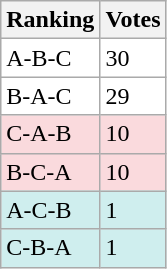<table class="wikitable sortable floatleft">
<tr>
<th>Ranking</th>
<th>Votes</th>
</tr>
<tr>
<td style="background:white">A-B-C</td>
<td style="background:white">30</td>
</tr>
<tr>
<td style="background:white">B-A-C</td>
<td style="background:white">29</td>
</tr>
<tr>
<td style="background:#fadadd">C-A-B</td>
<td style="background:#fadadd">10</td>
</tr>
<tr>
<td style="background:#fadadd">B-C-A</td>
<td style="background:#fadadd">10</td>
</tr>
<tr>
<td style="background:#cfeeee">A-C-B</td>
<td style="background:#cfeeee">1</td>
</tr>
<tr>
<td style="background:#cfeeee">C-B-A</td>
<td style="background:#cfeeee">1</td>
</tr>
</table>
